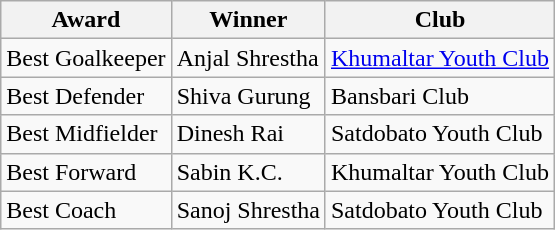<table class="wikitable">
<tr>
<th>Award</th>
<th>Winner</th>
<th>Club</th>
</tr>
<tr>
<td>Best Goalkeeper</td>
<td> Anjal Shrestha</td>
<td><a href='#'>Khumaltar Youth Club</a></td>
</tr>
<tr>
<td>Best Defender</td>
<td> Shiva Gurung</td>
<td>Bansbari Club</td>
</tr>
<tr>
<td>Best Midfielder</td>
<td> Dinesh Rai</td>
<td>Satdobato Youth Club</td>
</tr>
<tr>
<td>Best Forward</td>
<td> Sabin K.C.</td>
<td>Khumaltar Youth Club</td>
</tr>
<tr>
<td>Best Coach</td>
<td> Sanoj Shrestha</td>
<td>Satdobato Youth Club</td>
</tr>
</table>
